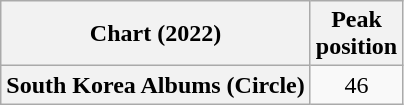<table class="wikitable plainrowheaders" style="text-align:center">
<tr>
<th scope="col">Chart (2022)</th>
<th scope="col">Peak<br>position</th>
</tr>
<tr>
<th scope="row">South Korea Albums (Circle)</th>
<td>46</td>
</tr>
</table>
